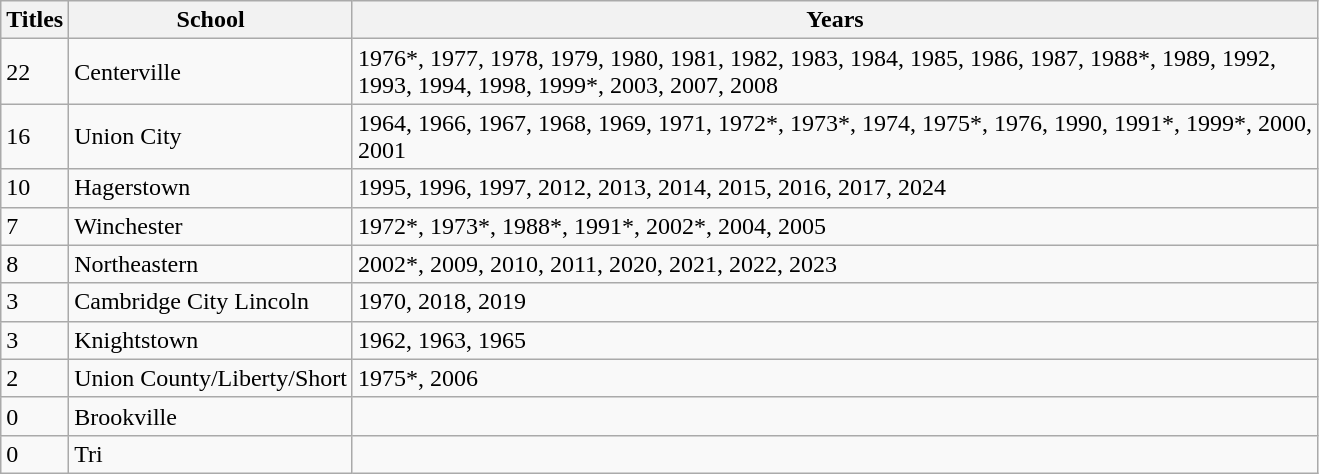<table class="wikitable">
<tr>
<th>Titles</th>
<th>School</th>
<th>Years</th>
</tr>
<tr>
<td>22</td>
<td>Centerville</td>
<td>1976*, 1977, 1978, 1979, 1980, 1981, 1982, 1983, 1984, 1985, 1986, 1987, 1988*, 1989, 1992,<br>1993, 1994, 1998, 1999*, 2003, 2007, 2008</td>
</tr>
<tr>
<td>16</td>
<td>Union City</td>
<td>1964, 1966, 1967, 1968, 1969, 1971, 1972*, 1973*, 1974, 1975*, 1976, 1990, 1991*, 1999*, 2000,<br>2001</td>
</tr>
<tr>
<td>10</td>
<td>Hagerstown</td>
<td>1995, 1996, 1997, 2012, 2013, 2014, 2015, 2016, 2017, 2024</td>
</tr>
<tr>
<td>7</td>
<td>Winchester</td>
<td>1972*, 1973*, 1988*, 1991*, 2002*, 2004, 2005</td>
</tr>
<tr>
<td>8</td>
<td>Northeastern</td>
<td>2002*, 2009, 2010, 2011, 2020, 2021, 2022, 2023</td>
</tr>
<tr>
<td>3</td>
<td>Cambridge City Lincoln</td>
<td>1970, 2018, 2019</td>
</tr>
<tr>
<td>3</td>
<td>Knightstown</td>
<td>1962, 1963, 1965</td>
</tr>
<tr>
<td>2</td>
<td>Union County/Liberty/Short</td>
<td>1975*, 2006</td>
</tr>
<tr>
<td>0</td>
<td>Brookville</td>
<td></td>
</tr>
<tr>
<td>0</td>
<td>Tri</td>
<td></td>
</tr>
</table>
